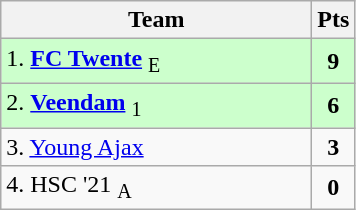<table class="wikitable" style="text-align:center; float:left; margin-right:1em">
<tr>
<th style="width:200px">Team</th>
<th width=20>Pts</th>
</tr>
<tr bgcolor=ccffcc>
<td align=left>1. <strong><a href='#'>FC Twente</a></strong> <sub>E</sub></td>
<td><strong>9</strong></td>
</tr>
<tr bgcolor=ccffcc>
<td align=left>2. <strong><a href='#'>Veendam</a></strong> <sub>1</sub></td>
<td><strong>6</strong></td>
</tr>
<tr>
<td align=left>3. <a href='#'>Young Ajax</a></td>
<td><strong>3</strong></td>
</tr>
<tr>
<td align=left>4. HSC '21 <sub>A</sub></td>
<td><strong>0</strong></td>
</tr>
</table>
